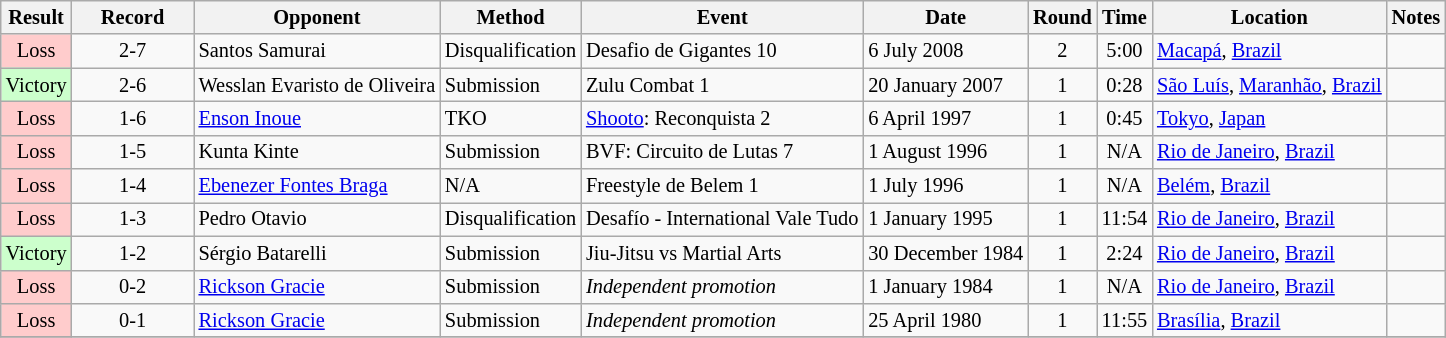<table class="wikitable sortable" style="font-size: 85%;">
<tr>
<th>Result</th>
<th class="unsortable" width="75pt">Record</th>
<th>Opponent</th>
<th>Method</th>
<th>Event</th>
<th>Date</th>
<th>Round</th>
<th>Time</th>
<th>Location</th>
<th>Notes</th>
</tr>
<tr>
<td style="background: #ffcccc" align='center'>Loss</td>
<td align='center'>2-7</td>
<td>Santos Samurai</td>
<td>Disqualification</td>
<td>Desafio de Gigantes 10</td>
<td>6 July 2008</td>
<td align='center'>2</td>
<td align='center'>5:00</td>
<td><a href='#'>Macapá</a>, <a href='#'>Brazil</a></td>
<td></td>
</tr>
<tr>
<td style="background: #ccffcc" align='center'>Victory</td>
<td align='center'>2-6</td>
<td>Wesslan Evaristo de Oliveira</td>
<td>Submission</td>
<td>Zulu Combat 1</td>
<td>20 January 2007</td>
<td align='center'>1</td>
<td align='center'>0:28</td>
<td><a href='#'>São Luís</a>, <a href='#'>Maranhão</a>, <a href='#'>Brazil</a></td>
<td></td>
</tr>
<tr>
<td style="background: #ffcccc" align='center'>Loss</td>
<td align='center'>1-6</td>
<td><a href='#'>Enson Inoue</a></td>
<td>TKO</td>
<td><a href='#'>Shooto</a>: Reconquista 2</td>
<td>6 April 1997</td>
<td align='center'>1</td>
<td align='center'>0:45</td>
<td><a href='#'>Tokyo</a>, <a href='#'>Japan</a></td>
<td></td>
</tr>
<tr>
<td style="background: #ffcccc" align='center'>Loss</td>
<td align='center'>1-5</td>
<td>Kunta Kinte</td>
<td>Submission</td>
<td>BVF: Circuito de Lutas 7</td>
<td>1 August 1996</td>
<td align='center'>1</td>
<td align='center'>N/A</td>
<td><a href='#'>Rio de Janeiro</a>, <a href='#'>Brazil</a></td>
<td></td>
</tr>
<tr>
<td style="background: #ffcccc" align='center'>Loss</td>
<td align='center'>1-4</td>
<td><a href='#'>Ebenezer Fontes Braga</a></td>
<td>N/A</td>
<td>Freestyle de Belem 1</td>
<td>1 July 1996</td>
<td align='center'>1</td>
<td align='center'>N/A</td>
<td><a href='#'>Belém</a>, <a href='#'>Brazil</a></td>
<td></td>
</tr>
<tr>
<td style="background: #ffcccc" align='center'>Loss</td>
<td align='center'>1-3</td>
<td>Pedro Otavio</td>
<td>Disqualification</td>
<td>Desafío - International Vale Tudo</td>
<td>1 January 1995</td>
<td align='center'>1</td>
<td align='center'>11:54</td>
<td><a href='#'>Rio de Janeiro</a>, <a href='#'>Brazil</a></td>
<td></td>
</tr>
<tr>
<td style="background: #ccffcc" align='center'>Victory</td>
<td align='center'>1-2</td>
<td>Sérgio Batarelli</td>
<td>Submission</td>
<td>Jiu-Jitsu vs Martial Arts</td>
<td>30 December 1984</td>
<td align='center'>1</td>
<td align='center'>2:24</td>
<td><a href='#'>Rio de Janeiro</a>, <a href='#'>Brazil</a></td>
<td></td>
</tr>
<tr>
<td style="background: #ffcccc" align='center'>Loss</td>
<td align='center'>0-2</td>
<td><a href='#'>Rickson Gracie</a></td>
<td>Submission</td>
<td><em>Independent promotion</em></td>
<td>1 January 1984</td>
<td align='center'>1</td>
<td align='center'>N/A</td>
<td><a href='#'>Rio de Janeiro</a>, <a href='#'>Brazil</a></td>
<td></td>
</tr>
<tr>
<td style="background: #ffcccc" align='center'>Loss</td>
<td align='center'>0-1</td>
<td><a href='#'>Rickson Gracie</a></td>
<td>Submission</td>
<td><em>Independent promotion</em></td>
<td>25 April 1980</td>
<td align='center'>1</td>
<td align='center'>11:55</td>
<td><a href='#'>Brasília</a>, <a href='#'>Brazil</a></td>
<td></td>
</tr>
<tr>
</tr>
</table>
